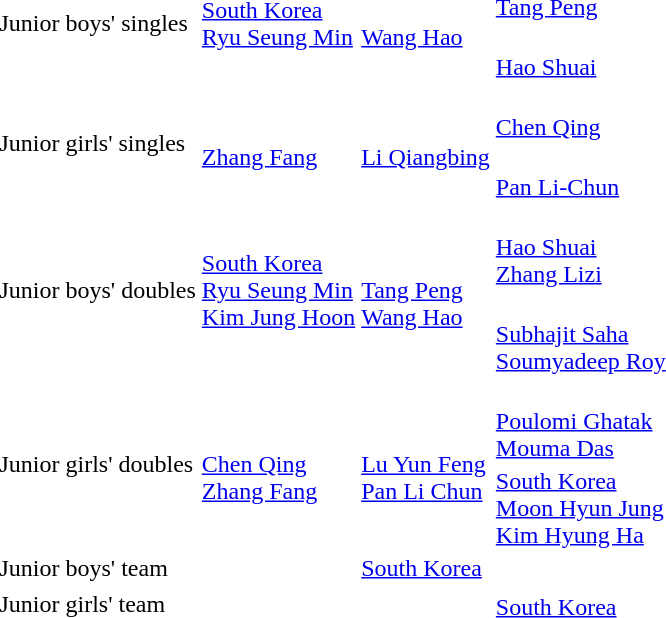<table>
<tr>
<td rowspan=2>Junior boys' singles</td>
<td rowspan=2> <a href='#'>South Korea</a><br><a href='#'>Ryu Seung Min</a></td>
<td rowspan=2><br><a href='#'>Wang Hao</a></td>
<td><br><a href='#'>Tang Peng</a></td>
</tr>
<tr>
<td><br><a href='#'>Hao Shuai</a></td>
</tr>
<tr>
<td rowspan=2>Junior girls' singles</td>
<td rowspan=2><br><a href='#'>Zhang Fang</a></td>
<td rowspan=2><br><a href='#'>Li Qiangbing</a></td>
<td><br><a href='#'>Chen Qing</a></td>
</tr>
<tr>
<td><br><a href='#'>Pan Li-Chun</a></td>
</tr>
<tr>
<td rowspan=2>Junior boys' doubles</td>
<td rowspan=2> <a href='#'>South Korea</a><br><a href='#'>Ryu Seung Min</a><br><a href='#'>Kim Jung Hoon</a></td>
<td rowspan=2><br><a href='#'>Tang Peng</a><br><a href='#'>Wang Hao</a></td>
<td><br><a href='#'>Hao Shuai</a><br><a href='#'>Zhang Lizi</a></td>
</tr>
<tr>
<td><br><a href='#'>Subhajit Saha</a><br><a href='#'>Soumyadeep Roy</a></td>
</tr>
<tr>
<td rowspan=2>Junior girls' doubles</td>
<td rowspan=2><br><a href='#'>Chen Qing</a><br><a href='#'>Zhang Fang</a></td>
<td rowspan=2><br><a href='#'>Lu Yun Feng</a><br><a href='#'>Pan Li Chun</a></td>
<td><br><a href='#'>Poulomi Ghatak</a><br><a href='#'>Mouma Das</a></td>
</tr>
<tr>
<td> <a href='#'>South Korea</a><br><a href='#'>Moon Hyun Jung</a><br><a href='#'>Kim Hyung Ha</a></td>
</tr>
<tr>
<td rowspan=2>Junior boys' team</td>
<td rowspan=2></td>
<td rowspan=2> <a href='#'>South Korea</a></td>
<td></td>
</tr>
<tr>
<td></td>
</tr>
<tr>
<td rowspan=2>Junior girls' team</td>
<td rowspan=2></td>
<td rowspan=2></td>
<td></td>
</tr>
<tr>
<td> <a href='#'>South Korea</a></td>
</tr>
</table>
